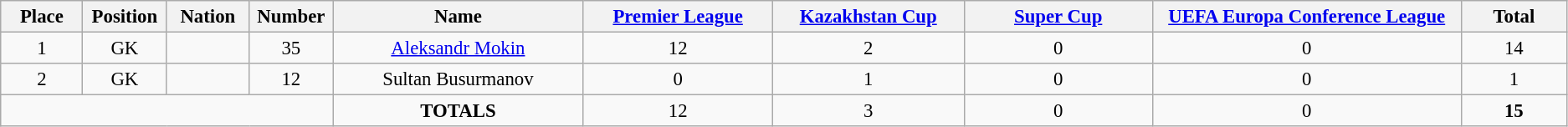<table class="wikitable" style="font-size: 95%; text-align: center;">
<tr>
<th width=60>Place</th>
<th width=60>Position</th>
<th width=60>Nation</th>
<th width=60>Number</th>
<th width=200>Name</th>
<th width=150><a href='#'>Premier League</a></th>
<th width=150><a href='#'>Kazakhstan Cup</a></th>
<th width=150><a href='#'>Super Cup</a></th>
<th width=250><a href='#'>UEFA Europa Conference League</a></th>
<th width=80>Total</th>
</tr>
<tr>
<td>1</td>
<td>GK</td>
<td></td>
<td>35</td>
<td><a href='#'>Aleksandr Mokin</a></td>
<td>12</td>
<td>2</td>
<td>0</td>
<td>0</td>
<td>14</td>
</tr>
<tr>
<td>2</td>
<td>GK</td>
<td></td>
<td>12</td>
<td>Sultan Busurmanov</td>
<td>0</td>
<td>1</td>
<td>0</td>
<td>0</td>
<td>1</td>
</tr>
<tr>
<td colspan="4"></td>
<td><strong>TOTALS</strong></td>
<td>12</td>
<td>3</td>
<td>0</td>
<td>0</td>
<td><strong>15</strong></td>
</tr>
</table>
